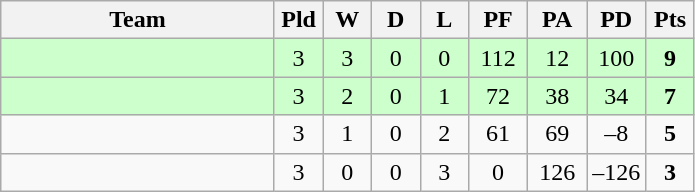<table class="wikitable" style="text-align:center;">
<tr>
<th width=175>Team</th>
<th width=25 abbr="Played">Pld</th>
<th width=25 abbr="Won">W</th>
<th width=25 abbr="Drawn">D</th>
<th width=25 abbr="Lost">L</th>
<th width=32 abbr="Points for">PF</th>
<th width=32 abbr="Points against">PA</th>
<th width=32 abbr="Points difference">PD</th>
<th width=25 abbr="Points">Pts</th>
</tr>
<tr bgcolor=ccffcc>
<td align=left></td>
<td>3</td>
<td>3</td>
<td>0</td>
<td>0</td>
<td>112</td>
<td>12</td>
<td>100</td>
<td><strong>9</strong></td>
</tr>
<tr bgcolor=ccffcc>
<td align=left></td>
<td>3</td>
<td>2</td>
<td>0</td>
<td>1</td>
<td>72</td>
<td>38</td>
<td>34</td>
<td><strong>7</strong></td>
</tr>
<tr>
<td align=left></td>
<td>3</td>
<td>1</td>
<td>0</td>
<td>2</td>
<td>61</td>
<td>69</td>
<td>–8</td>
<td><strong>5</strong></td>
</tr>
<tr>
<td align=left></td>
<td>3</td>
<td>0</td>
<td>0</td>
<td>3</td>
<td>0</td>
<td>126</td>
<td>–126</td>
<td><strong>3</strong></td>
</tr>
</table>
